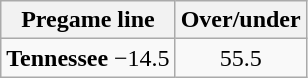<table class="wikitable">
<tr align="center">
<th style=>Pregame line</th>
<th style=>Over/under</th>
</tr>
<tr align="center">
<td><strong>Tennessee</strong> −14.5</td>
<td>55.5</td>
</tr>
</table>
